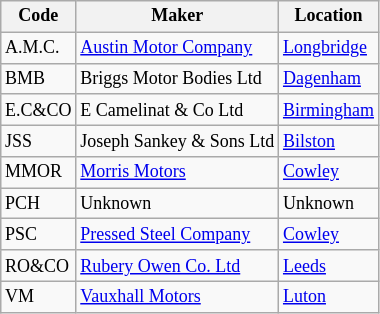<table class="wikitable" style="font-size:75%">
<tr>
<th>Code</th>
<th>Maker</th>
<th>Location</th>
</tr>
<tr ---->
<td>A.M.C.</td>
<td><a href='#'>Austin Motor Company</a></td>
<td><a href='#'>Longbridge</a></td>
</tr>
<tr ---->
<td>BMB</td>
<td>Briggs Motor Bodies Ltd</td>
<td><a href='#'>Dagenham</a></td>
</tr>
<tr>
<td>E.C&CO</td>
<td>E Camelinat & Co Ltd</td>
<td><a href='#'>Birmingham</a></td>
</tr>
<tr ---->
<td>JSS</td>
<td>Joseph Sankey & Sons Ltd</td>
<td><a href='#'>Bilston</a></td>
</tr>
<tr>
<td>MMOR</td>
<td><a href='#'>Morris Motors</a></td>
<td><a href='#'>Cowley</a></td>
</tr>
<tr ---->
<td>PCH</td>
<td>Unknown</td>
<td>Unknown</td>
</tr>
<tr ---->
<td>PSC</td>
<td><a href='#'>Pressed Steel Company</a></td>
<td><a href='#'>Cowley</a></td>
</tr>
<tr ---->
<td>RO&CO</td>
<td><a href='#'>Rubery Owen Co. Ltd</a></td>
<td><a href='#'>Leeds</a></td>
</tr>
<tr>
<td>VM</td>
<td><a href='#'>Vauxhall Motors</a></td>
<td><a href='#'>Luton</a></td>
</tr>
</table>
